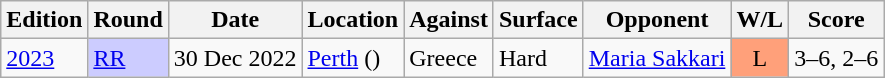<table class="wikitable">
<tr>
<th>Edition</th>
<th>Round</th>
<th>Date</th>
<th>Location</th>
<th>Against</th>
<th>Surface</th>
<th>Opponent</th>
<th>W/L</th>
<th>Score</th>
</tr>
<tr>
<td><a href='#'>2023</a></td>
<td bgcolor=#ccf><a href='#'>RR</a></td>
<td>30 Dec 2022</td>
<td><a href='#'>Perth</a> ()</td>
<td> Greece</td>
<td>Hard</td>
<td><a href='#'>Maria Sakkari</a></td>
<td bgcolor=#FFA07A align=center>L</td>
<td>3–6, 2–6</td>
</tr>
</table>
